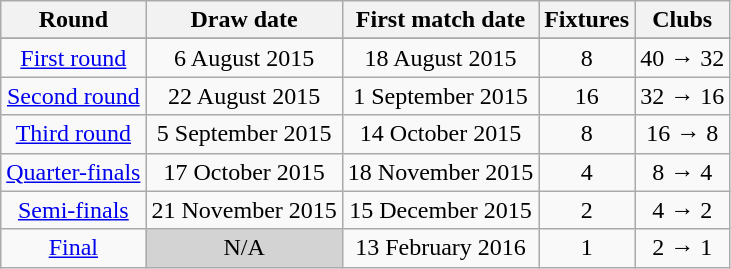<table class="wikitable" style="text-align: center">
<tr>
<th>Round</th>
<th>Draw date</th>
<th>First match date</th>
<th>Fixtures</th>
<th>Clubs</th>
</tr>
<tr>
</tr>
<tr>
<td><a href='#'>First round</a></td>
<td>6 August 2015</td>
<td>18 August 2015</td>
<td>8</td>
<td>40 → 32</td>
</tr>
<tr>
<td><a href='#'>Second round</a></td>
<td>22 August 2015</td>
<td>1 September 2015</td>
<td>16</td>
<td>32 → 16</td>
</tr>
<tr>
<td><a href='#'>Third round</a></td>
<td>5 September 2015</td>
<td>14 October 2015</td>
<td>8</td>
<td>16 → 8</td>
</tr>
<tr>
<td><a href='#'>Quarter-finals</a></td>
<td>17 October 2015</td>
<td>18 November 2015</td>
<td>4</td>
<td>8 → 4</td>
</tr>
<tr>
<td><a href='#'>Semi-finals</a></td>
<td>21 November 2015</td>
<td>15 December 2015</td>
<td>2</td>
<td>4 → 2</td>
</tr>
<tr>
<td><a href='#'>Final</a></td>
<td bgcolor="#D3D3D3">N/A</td>
<td>13 February 2016</td>
<td>1</td>
<td>2 → 1</td>
</tr>
</table>
